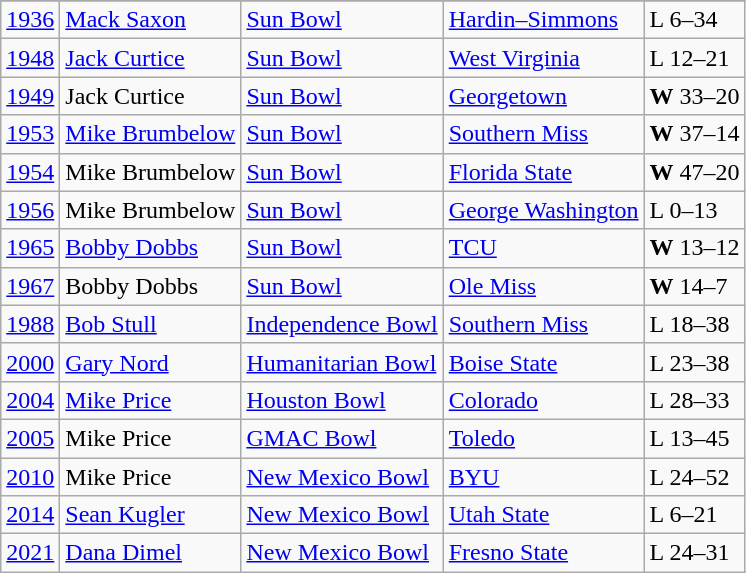<table class="wikitable">
<tr>
</tr>
<tr>
<td><a href='#'>1936</a></td>
<td><a href='#'>Mack Saxon</a></td>
<td><a href='#'>Sun Bowl</a></td>
<td><a href='#'>Hardin–Simmons</a></td>
<td>L 6–34</td>
</tr>
<tr>
<td><a href='#'>1948</a></td>
<td><a href='#'>Jack Curtice</a></td>
<td><a href='#'>Sun Bowl</a></td>
<td><a href='#'>West Virginia</a></td>
<td>L 12–21</td>
</tr>
<tr>
<td><a href='#'>1949</a></td>
<td>Jack Curtice</td>
<td><a href='#'>Sun Bowl</a></td>
<td><a href='#'>Georgetown</a></td>
<td><strong>W</strong> 33–20</td>
</tr>
<tr>
<td><a href='#'>1953</a></td>
<td><a href='#'>Mike Brumbelow</a></td>
<td><a href='#'>Sun Bowl</a></td>
<td><a href='#'>Southern Miss</a></td>
<td><strong>W</strong> 37–14</td>
</tr>
<tr>
<td><a href='#'>1954</a></td>
<td>Mike Brumbelow</td>
<td><a href='#'>Sun Bowl</a></td>
<td><a href='#'>Florida State</a></td>
<td><strong>W</strong> 47–20</td>
</tr>
<tr>
<td><a href='#'>1956</a></td>
<td>Mike Brumbelow</td>
<td><a href='#'>Sun Bowl</a></td>
<td><a href='#'>George Washington</a></td>
<td>L 0–13</td>
</tr>
<tr>
<td><a href='#'>1965</a></td>
<td><a href='#'>Bobby Dobbs</a></td>
<td><a href='#'>Sun Bowl</a></td>
<td><a href='#'>TCU</a></td>
<td><strong>W</strong> 13–12</td>
</tr>
<tr>
<td><a href='#'>1967</a></td>
<td>Bobby Dobbs</td>
<td><a href='#'>Sun Bowl</a></td>
<td><a href='#'>Ole Miss</a></td>
<td><strong>W</strong> 14–7</td>
</tr>
<tr>
<td><a href='#'>1988</a></td>
<td><a href='#'>Bob Stull</a></td>
<td><a href='#'>Independence Bowl</a></td>
<td><a href='#'>Southern Miss</a></td>
<td>L 18–38</td>
</tr>
<tr>
<td><a href='#'>2000</a></td>
<td><a href='#'>Gary Nord</a></td>
<td><a href='#'>Humanitarian Bowl</a></td>
<td><a href='#'>Boise State</a></td>
<td>L 23–38</td>
</tr>
<tr>
<td><a href='#'>2004</a></td>
<td><a href='#'>Mike Price</a></td>
<td><a href='#'>Houston Bowl</a></td>
<td><a href='#'>Colorado</a></td>
<td>L 28–33</td>
</tr>
<tr>
<td><a href='#'>2005</a></td>
<td>Mike Price</td>
<td><a href='#'>GMAC Bowl</a></td>
<td><a href='#'>Toledo</a></td>
<td>L 13–45</td>
</tr>
<tr>
<td><a href='#'>2010</a></td>
<td>Mike Price</td>
<td><a href='#'>New Mexico Bowl</a></td>
<td><a href='#'>BYU</a></td>
<td>L 24–52</td>
</tr>
<tr>
<td><a href='#'>2014</a></td>
<td><a href='#'>Sean Kugler</a></td>
<td><a href='#'>New Mexico Bowl</a></td>
<td><a href='#'>Utah State</a></td>
<td>L 6–21</td>
</tr>
<tr>
<td><a href='#'>2021</a></td>
<td><a href='#'>Dana Dimel</a></td>
<td><a href='#'>New Mexico Bowl</a></td>
<td><a href='#'>Fresno State</a></td>
<td>L 24–31</td>
</tr>
</table>
